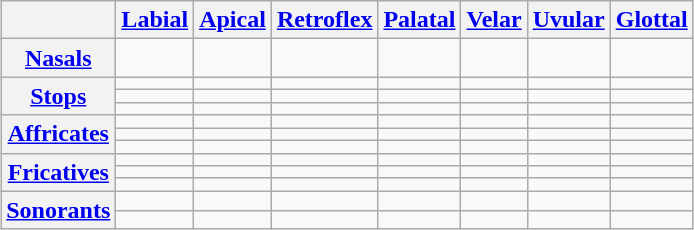<table class="wikitable" style="text-align:center; margin:1em auto 1em auto">
<tr>
<th></th>
<th><a href='#'>Labial</a></th>
<th><a href='#'>Apical</a></th>
<th><a href='#'>Retroflex</a></th>
<th><a href='#'>Palatal</a></th>
<th><a href='#'>Velar</a></th>
<th><a href='#'>Uvular</a></th>
<th><a href='#'>Glottal</a></th>
</tr>
<tr>
<th><a href='#'>Nasals</a></th>
<td> </td>
<td> </td>
<td></td>
<td></td>
<td> </td>
<td></td>
<td></td>
</tr>
<tr>
<th rowspan="3"><a href='#'>Stops</a></th>
<td> </td>
<td> </td>
<td></td>
<td></td>
<td> </td>
<td> </td>
<td></td>
</tr>
<tr>
<td> </td>
<td> </td>
<td></td>
<td></td>
<td> </td>
<td> </td>
</tr>
<tr>
<td> </td>
<td> </td>
<td></td>
<td></td>
<td> </td>
<td></td>
<td></td>
</tr>
<tr>
<th rowspan="3"><a href='#'>Affricates</a></th>
<td></td>
<td> </td>
<td> </td>
<td> </td>
<td></td>
<td></td>
<td></td>
</tr>
<tr>
<td></td>
<td> </td>
<td> </td>
<td> </td>
<td></td>
<td></td>
<td></td>
</tr>
<tr>
<td></td>
<td> </td>
<td> </td>
<td> </td>
<td></td>
<td></td>
<td></td>
</tr>
<tr>
<th rowspan="3"><a href='#'>Fricatives</a></th>
<td> </td>
<td> </td>
<td> </td>
<td> </td>
<td> </td>
<td> </td>
<td></td>
</tr>
<tr>
<td> </td>
<td> </td>
<td> </td>
<td> </td>
<td> </td>
<td> </td>
<td> </td>
</tr>
<tr>
<td></td>
<td> </td>
<td></td>
<td></td>
<td></td>
<td></td>
<td></td>
</tr>
<tr>
<th rowspan="2"><a href='#'>Sonorants</a></th>
<td></td>
<td> </td>
<td> </td>
<td></td>
<td></td>
<td></td>
<td></td>
</tr>
<tr>
<td> </td>
<td> </td>
<td></td>
<td> </td>
<td></td>
<td></td>
<td></td>
</tr>
</table>
